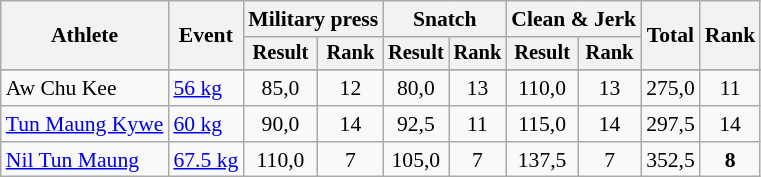<table class="wikitable" style="font-size:90%">
<tr>
<th rowspan="2">Athlete</th>
<th rowspan="2">Event</th>
<th colspan="2">Military press</th>
<th colspan="2">Snatch</th>
<th colspan="2">Clean & Jerk</th>
<th rowspan="2">Total</th>
<th rowspan="2">Rank</th>
</tr>
<tr style="font-size:95%">
<th>Result</th>
<th>Rank</th>
<th>Result</th>
<th>Rank</th>
<th>Result</th>
<th>Rank</th>
</tr>
<tr align=center>
</tr>
<tr align=center>
<td align=left>Aw Chu Kee</td>
<td style="text-align:left;"><a href='#'>56 kg</a></td>
<td>85,0</td>
<td>12</td>
<td>80,0</td>
<td>13</td>
<td>110,0</td>
<td>13</td>
<td>275,0</td>
<td>11</td>
</tr>
<tr align=center>
<td align=left><a href='#'>Tun Maung Kywe</a></td>
<td style="text-align:left;"><a href='#'>60 kg</a></td>
<td>90,0</td>
<td>14</td>
<td>92,5</td>
<td>11</td>
<td>115,0</td>
<td>14</td>
<td>297,5</td>
<td>14</td>
</tr>
<tr align=center>
<td align=left><a href='#'>Nil Tun Maung</a></td>
<td style="text-align:left;"><a href='#'>67.5 kg</a></td>
<td>110,0</td>
<td>7</td>
<td>105,0</td>
<td>7</td>
<td>137,5</td>
<td>7</td>
<td>352,5</td>
<td><strong>8</strong></td>
</tr>
</table>
